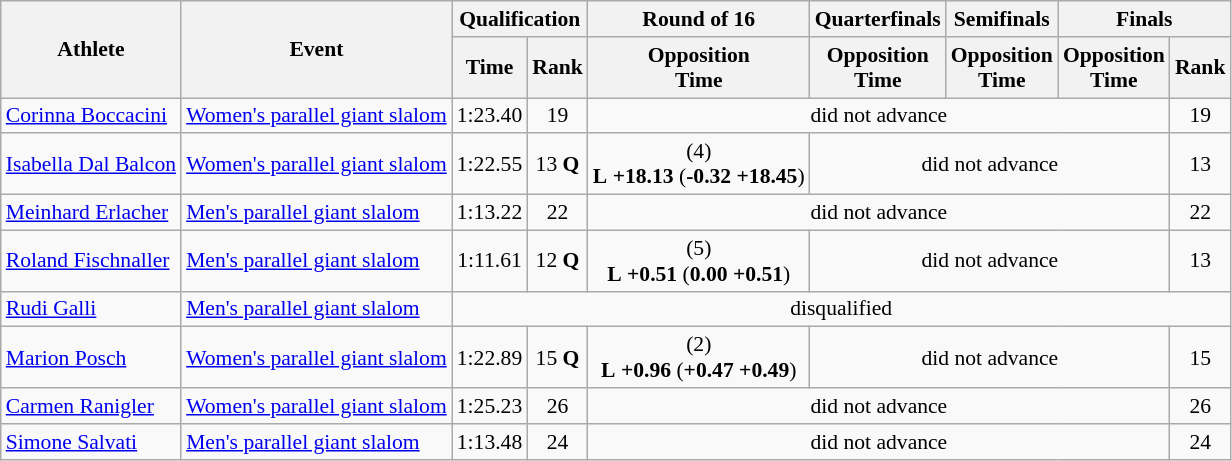<table class="wikitable" style="font-size:90%">
<tr>
<th rowspan="2">Athlete</th>
<th rowspan="2">Event</th>
<th colspan="2">Qualification</th>
<th>Round of 16</th>
<th>Quarterfinals</th>
<th>Semifinals</th>
<th colspan=2>Finals</th>
</tr>
<tr>
<th>Time</th>
<th>Rank</th>
<th>Opposition<br>Time</th>
<th>Opposition<br>Time</th>
<th>Opposition<br>Time</th>
<th>Opposition<br>Time</th>
<th>Rank</th>
</tr>
<tr>
<td><a href='#'>Corinna Boccacini</a></td>
<td><a href='#'>Women's parallel giant slalom</a></td>
<td align="center">1:23.40</td>
<td align="center">19</td>
<td colspan=4 align="center">did not advance</td>
<td align="center">19</td>
</tr>
<tr>
<td><a href='#'>Isabella Dal Balcon</a></td>
<td><a href='#'>Women's parallel giant slalom</a></td>
<td align="center">1:22.55</td>
<td align="center">13 <strong>Q</strong></td>
<td align="center"> (4)<br><strong>L</strong> <strong>+18.13</strong> (<strong>-0.32</strong> <strong>+18.45</strong>)</td>
<td colspan=3 align="center">did not advance</td>
<td align="center">13</td>
</tr>
<tr>
<td><a href='#'>Meinhard Erlacher</a></td>
<td><a href='#'>Men's parallel giant slalom</a></td>
<td align="center">1:13.22</td>
<td align="center">22</td>
<td colspan=4 align="center">did not advance</td>
<td align="center">22</td>
</tr>
<tr>
<td><a href='#'>Roland Fischnaller</a></td>
<td><a href='#'>Men's parallel giant slalom</a></td>
<td align="center">1:11.61</td>
<td align="center">12 <strong>Q</strong></td>
<td align="center"> (5)<br><strong>L</strong> <strong>+0.51</strong> (<strong>0.00</strong> <strong>+0.51</strong>)</td>
<td colspan=3 align="center">did not advance</td>
<td align="center">13</td>
</tr>
<tr>
<td><a href='#'>Rudi Galli</a></td>
<td><a href='#'>Men's parallel giant slalom</a></td>
<td colspan=7 align="center">disqualified</td>
</tr>
<tr>
<td><a href='#'>Marion Posch</a></td>
<td><a href='#'>Women's parallel giant slalom</a></td>
<td align="center">1:22.89</td>
<td align="center">15 <strong>Q</strong></td>
<td align="center"> (2)<br><strong>L</strong> <strong>+0.96</strong> (<strong>+0.47</strong> <strong>+0.49</strong>)</td>
<td colspan=3 align="center">did not advance</td>
<td align="center">15</td>
</tr>
<tr>
<td><a href='#'>Carmen Ranigler</a></td>
<td><a href='#'>Women's parallel giant slalom</a></td>
<td align="center">1:25.23</td>
<td align="center">26</td>
<td colspan=4 align="center">did not advance</td>
<td align="center">26</td>
</tr>
<tr>
<td><a href='#'>Simone Salvati</a></td>
<td><a href='#'>Men's parallel giant slalom</a></td>
<td align="center">1:13.48</td>
<td align="center">24</td>
<td colspan=4 align="center">did not advance</td>
<td align="center">24</td>
</tr>
</table>
